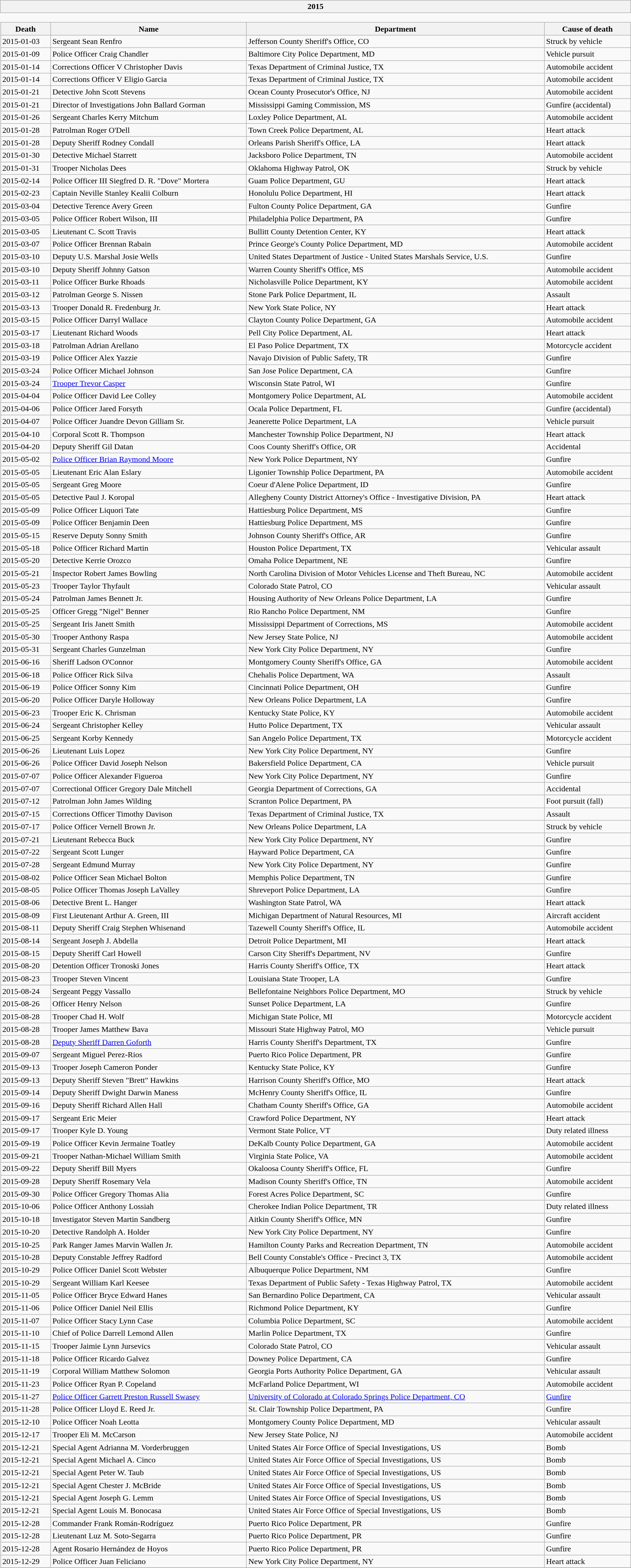<table class="wikitable collapsible collapsed" style="border:none;width:100%">
<tr>
<th scope="col">2015</th>
</tr>
<tr>
<td style="padding:0;border:none"><br><table class="wikitable sortable" border="1" style="margin:0;width:100%">
<tr>
<th>Death</th>
<th>Name</th>
<th>Department</th>
<th>Cause of death</th>
</tr>
<tr>
<td>2015-01-03</td>
<td>Sergeant Sean Renfro</td>
<td>Jefferson County Sheriff's Office, CO</td>
<td>Struck by vehicle</td>
</tr>
<tr>
<td>2015-01-09</td>
<td>Police Officer Craig Chandler</td>
<td>Baltimore City Police Department, MD</td>
<td>Vehicle pursuit</td>
</tr>
<tr>
<td>2015-01-14</td>
<td>Corrections Officer V Christopher Davis</td>
<td>Texas Department of Criminal Justice, TX</td>
<td>Automobile accident</td>
</tr>
<tr>
<td>2015-01-14</td>
<td>Corrections Officer V Eligio Garcia</td>
<td>Texas Department of Criminal Justice, TX</td>
<td>Automobile accident</td>
</tr>
<tr>
<td>2015-01-21</td>
<td>Detective John Scott Stevens</td>
<td>Ocean County Prosecutor's Office, NJ</td>
<td>Automobile accident</td>
</tr>
<tr>
<td>2015-01-21</td>
<td>Director of Investigations John Ballard Gorman</td>
<td>Mississippi Gaming Commission, MS</td>
<td>Gunfire (accidental)</td>
</tr>
<tr>
<td>2015-01-26</td>
<td>Sergeant Charles Kerry Mitchum</td>
<td>Loxley Police Department, AL</td>
<td>Automobile accident</td>
</tr>
<tr>
<td>2015-01-28</td>
<td>Patrolman Roger O'Dell</td>
<td>Town Creek Police Department, AL</td>
<td>Heart attack</td>
</tr>
<tr>
<td>2015-01-28</td>
<td>Deputy Sheriff Rodney Condall</td>
<td>Orleans Parish Sheriff's Office, LA</td>
<td>Heart attack</td>
</tr>
<tr>
<td>2015-01-30</td>
<td>Detective Michael Starrett</td>
<td>Jacksboro Police Department, TN</td>
<td>Automobile accident</td>
</tr>
<tr>
<td>2015-01-31</td>
<td>Trooper Nicholas Dees</td>
<td>Oklahoma Highway Patrol, OK</td>
<td>Struck by vehicle</td>
</tr>
<tr>
<td>2015-02-14</td>
<td>Police Officer III Siegfred D. R. "Dove" Mortera</td>
<td>Guam Police Department, GU</td>
<td>Heart attack</td>
</tr>
<tr>
<td>2015-02-23</td>
<td>Captain Neville Stanley Kealii Colburn</td>
<td>Honolulu Police Department, HI</td>
<td>Heart attack</td>
</tr>
<tr>
<td>2015-03-04</td>
<td>Detective Terence Avery Green</td>
<td>Fulton County Police Department, GA</td>
<td>Gunfire</td>
</tr>
<tr>
<td>2015-03-05</td>
<td>Police Officer Robert Wilson, III</td>
<td>Philadelphia Police Department, PA</td>
<td>Gunfire</td>
</tr>
<tr>
<td>2015-03-05</td>
<td>Lieutenant C. Scott Travis</td>
<td>Bullitt County Detention Center, KY</td>
<td>Heart attack</td>
</tr>
<tr>
<td>2015-03-07</td>
<td>Police Officer Brennan Rabain</td>
<td>Prince George's County Police Department, MD</td>
<td>Automobile accident</td>
</tr>
<tr>
<td>2015-03-10</td>
<td>Deputy U.S. Marshal Josie Wells</td>
<td>United States Department of Justice - United States Marshals Service, U.S.</td>
<td>Gunfire</td>
</tr>
<tr>
<td>2015-03-10</td>
<td>Deputy Sheriff Johnny Gatson</td>
<td>Warren County Sheriff's Office, MS</td>
<td>Automobile accident</td>
</tr>
<tr>
<td>2015-03-11</td>
<td>Police Officer Burke Rhoads</td>
<td>Nicholasville Police Department, KY</td>
<td>Automobile accident</td>
</tr>
<tr>
<td>2015-03-12</td>
<td>Patrolman George S. Nissen</td>
<td>Stone Park Police Department, IL</td>
<td>Assault</td>
</tr>
<tr>
<td>2015-03-13</td>
<td>Trooper Donald R. Fredenburg Jr.</td>
<td>New York State Police, NY</td>
<td>Heart attack</td>
</tr>
<tr>
<td>2015-03-15</td>
<td>Police Officer Darryl Wallace</td>
<td>Clayton County Police Department, GA</td>
<td>Automobile accident</td>
</tr>
<tr>
<td>2015-03-17</td>
<td>Lieutenant Richard Woods</td>
<td>Pell City Police Department, AL</td>
<td>Heart attack</td>
</tr>
<tr>
<td>2015-03-18</td>
<td>Patrolman Adrian Arellano</td>
<td>El Paso Police Department, TX</td>
<td>Motorcycle accident</td>
</tr>
<tr>
<td>2015-03-19</td>
<td>Police Officer Alex Yazzie</td>
<td>Navajo Division of Public Safety, TR</td>
<td>Gunfire</td>
</tr>
<tr>
<td>2015-03-24</td>
<td>Police Officer Michael Johnson</td>
<td>San Jose Police Department, CA</td>
<td>Gunfire</td>
</tr>
<tr>
<td>2015-03-24</td>
<td><a href='#'>Trooper Trevor Casper</a></td>
<td>Wisconsin State Patrol, WI</td>
<td>Gunfire</td>
</tr>
<tr>
<td>2015-04-04</td>
<td>Police Officer David Lee Colley</td>
<td>Montgomery Police Department, AL</td>
<td>Automobile accident</td>
</tr>
<tr>
<td>2015-04-06</td>
<td>Police Officer Jared Forsyth</td>
<td>Ocala Police Department, FL</td>
<td>Gunfire (accidental)</td>
</tr>
<tr>
<td>2015-04-07</td>
<td>Police Officer Juandre Devon Gilliam Sr.</td>
<td>Jeanerette Police Department, LA</td>
<td>Vehicle pursuit</td>
</tr>
<tr>
<td>2015-04-10</td>
<td>Corporal Scott R. Thompson</td>
<td>Manchester Township Police Department, NJ</td>
<td>Heart attack</td>
</tr>
<tr>
<td>2015-04-20</td>
<td>Deputy Sheriff Gil Datan</td>
<td>Coos County Sheriff's Office, OR</td>
<td>Accidental</td>
</tr>
<tr>
<td>2015-05-02</td>
<td><a href='#'>Police Officer Brian Raymond Moore</a></td>
<td>New York Police Department, NY</td>
<td>Gunfire</td>
</tr>
<tr>
<td>2015-05-05</td>
<td>Lieutenant Eric Alan Eslary</td>
<td>Ligonier Township Police Department, PA</td>
<td>Automobile accident</td>
</tr>
<tr>
<td>2015-05-05</td>
<td>Sergeant Greg Moore</td>
<td>Coeur d'Alene Police Department, ID</td>
<td>Gunfire</td>
</tr>
<tr>
<td>2015-05-05</td>
<td>Detective Paul J. Koropal</td>
<td>Allegheny County District Attorney's Office - Investigative Division, PA</td>
<td>Heart attack</td>
</tr>
<tr>
<td>2015-05-09</td>
<td>Police Officer Liquori Tate</td>
<td>Hattiesburg Police Department, MS</td>
<td>Gunfire</td>
</tr>
<tr>
<td>2015-05-09</td>
<td>Police Officer Benjamin Deen</td>
<td>Hattiesburg Police Department, MS</td>
<td>Gunfire</td>
</tr>
<tr>
<td>2015-05-15</td>
<td>Reserve Deputy Sonny Smith</td>
<td>Johnson County Sheriff's Office, AR</td>
<td>Gunfire</td>
</tr>
<tr>
<td>2015-05-18</td>
<td>Police Officer Richard Martin</td>
<td>Houston Police Department, TX</td>
<td>Vehicular assault</td>
</tr>
<tr>
<td>2015-05-20</td>
<td>Detective Kerrie Orozco</td>
<td>Omaha Police Department, NE</td>
<td>Gunfire</td>
</tr>
<tr>
<td>2015-05-21</td>
<td>Inspector Robert James Bowling</td>
<td>North Carolina Division of Motor Vehicles License and Theft Bureau, NC</td>
<td>Automobile accident</td>
</tr>
<tr>
<td>2015-05-23</td>
<td>Trooper Taylor Thyfault</td>
<td>Colorado State Patrol, CO</td>
<td>Vehicular assault</td>
</tr>
<tr>
<td>2015-05-24</td>
<td>Patrolman James Bennett Jr.</td>
<td>Housing Authority of New Orleans Police Department, LA</td>
<td>Gunfire</td>
</tr>
<tr>
<td>2015-05-25</td>
<td>Officer Gregg "Nigel" Benner</td>
<td>Rio Rancho Police Department, NM</td>
<td>Gunfire</td>
</tr>
<tr>
<td>2015-05-25</td>
<td>Sergeant Iris Janett Smith</td>
<td>Mississippi Department of Corrections, MS</td>
<td>Automobile accident</td>
</tr>
<tr>
<td>2015-05-30</td>
<td>Trooper Anthony Raspa</td>
<td>New Jersey State Police, NJ</td>
<td>Automobile accident</td>
</tr>
<tr>
<td>2015-05-31</td>
<td>Sergeant Charles Gunzelman</td>
<td>New York City Police Department, NY</td>
<td>Gunfire</td>
</tr>
<tr>
<td>2015-06-16</td>
<td>Sheriff Ladson O'Connor</td>
<td>Montgomery County Sheriff's Office, GA</td>
<td>Automobile accident</td>
</tr>
<tr>
<td>2015-06-18</td>
<td>Police Officer Rick Silva</td>
<td>Chehalis Police Department, WA</td>
<td>Assault</td>
</tr>
<tr>
<td>2015-06-19</td>
<td>Police Officer Sonny Kim</td>
<td>Cincinnati Police Department, OH</td>
<td>Gunfire</td>
</tr>
<tr>
<td>2015-06-20</td>
<td>Police Officer Daryle Holloway</td>
<td>New Orleans Police Department, LA</td>
<td>Gunfire</td>
</tr>
<tr>
<td>2015-06-23</td>
<td>Trooper Eric K. Chrisman</td>
<td>Kentucky State Police, KY</td>
<td>Automobile accident</td>
</tr>
<tr>
<td>2015-06-24</td>
<td>Sergeant Christopher Kelley</td>
<td>Hutto Police Department, TX</td>
<td>Vehicular assault</td>
</tr>
<tr>
<td>2015-06-25</td>
<td>Sergeant Korby Kennedy</td>
<td>San Angelo Police Department, TX</td>
<td>Motorcycle accident</td>
</tr>
<tr>
<td>2015-06-26</td>
<td>Lieutenant Luis Lopez</td>
<td>New York City Police Department, NY</td>
<td>Gunfire</td>
</tr>
<tr>
<td>2015-06-26</td>
<td>Police Officer David Joseph Nelson</td>
<td>Bakersfield Police Department, CA</td>
<td>Vehicle pursuit</td>
</tr>
<tr>
<td>2015-07-07</td>
<td>Police Officer Alexander Figueroa</td>
<td>New York City Police Department, NY</td>
<td>Gunfire</td>
</tr>
<tr>
<td>2015-07-07</td>
<td>Correctional Officer Gregory Dale Mitchell</td>
<td>Georgia Department of Corrections, GA</td>
<td>Accidental</td>
</tr>
<tr>
<td>2015-07-12</td>
<td>Patrolman John James Wilding</td>
<td>Scranton Police Department, PA</td>
<td>Foot pursuit (fall)</td>
</tr>
<tr>
<td>2015-07-15</td>
<td>Corrections Officer Timothy Davison</td>
<td>Texas Department of Criminal Justice, TX</td>
<td>Assault</td>
</tr>
<tr>
<td>2015-07-17</td>
<td>Police Officer Vernell Brown Jr.</td>
<td>New Orleans Police Department, LA</td>
<td>Struck by vehicle</td>
</tr>
<tr>
<td>2015-07-21</td>
<td>Lieutenant Rebecca Buck</td>
<td>New York City Police Department, NY</td>
<td>Gunfire</td>
</tr>
<tr>
<td>2015-07-22</td>
<td>Sergeant Scott Lunger</td>
<td>Hayward Police Department, CA</td>
<td>Gunfire</td>
</tr>
<tr>
<td>2015-07-28</td>
<td>Sergeant Edmund Murray</td>
<td>New York City Police Department, NY</td>
<td>Gunfire</td>
</tr>
<tr>
<td>2015-08-02</td>
<td>Police Officer Sean Michael Bolton</td>
<td>Memphis Police Department, TN</td>
<td>Gunfire</td>
</tr>
<tr>
<td>2015-08-05</td>
<td>Police Officer Thomas Joseph LaValley</td>
<td>Shreveport Police Department, LA</td>
<td>Gunfire</td>
</tr>
<tr>
<td>2015-08-06</td>
<td>Detective Brent L. Hanger</td>
<td>Washington State Patrol, WA</td>
<td>Heart attack</td>
</tr>
<tr>
<td>2015-08-09</td>
<td>First Lieutenant Arthur A. Green, III</td>
<td>Michigan Department of Natural Resources, MI</td>
<td>Aircraft accident</td>
</tr>
<tr>
<td>2015-08-11</td>
<td>Deputy Sheriff Craig Stephen Whisenand</td>
<td>Tazewell County Sheriff's Office, IL</td>
<td>Automobile accident</td>
</tr>
<tr>
<td>2015-08-14</td>
<td>Sergeant Joseph J. Abdella</td>
<td>Detroit Police Department, MI</td>
<td>Heart attack</td>
</tr>
<tr>
<td>2015-08-15</td>
<td>Deputy Sheriff Carl Howell</td>
<td>Carson City Sheriff's Department, NV</td>
<td>Gunfire</td>
</tr>
<tr>
<td>2015-08-20</td>
<td>Detention Officer Tronoski Jones</td>
<td>Harris County Sheriff's Office, TX</td>
<td>Heart attack</td>
</tr>
<tr>
<td>2015-08-23</td>
<td>Trooper Steven Vincent</td>
<td>Louisiana State Trooper, LA</td>
<td>Gunfire</td>
</tr>
<tr>
<td>2015-08-24</td>
<td>Sergeant Peggy Vassallo</td>
<td>Bellefontaine Neighbors Police Department, MO</td>
<td>Struck by vehicle</td>
</tr>
<tr>
<td>2015-08-26</td>
<td>Officer Henry Nelson</td>
<td>Sunset Police Department, LA</td>
<td>Gunfire</td>
</tr>
<tr>
<td>2015-08-28</td>
<td>Trooper Chad H. Wolf</td>
<td>Michigan State Police, MI</td>
<td>Motorcycle accident</td>
</tr>
<tr>
<td>2015-08-28</td>
<td>Trooper James Matthew Bava</td>
<td>Missouri State Highway Patrol, MO</td>
<td>Vehicle pursuit</td>
</tr>
<tr>
<td>2015-08-28</td>
<td><a href='#'>Deputy Sheriff Darren Goforth</a></td>
<td>Harris County Sheriff's Department, TX</td>
<td>Gunfire</td>
</tr>
<tr>
<td>2015-09-07</td>
<td>Sergeant Miguel Perez-Rios</td>
<td>Puerto Rico Police Department, PR</td>
<td>Gunfire</td>
</tr>
<tr>
<td>2015-09-13</td>
<td>Trooper Joseph Cameron Ponder</td>
<td>Kentucky State Police, KY</td>
<td>Gunfire</td>
</tr>
<tr>
<td>2015-09-13</td>
<td>Deputy Sheriff Steven "Brett" Hawkins</td>
<td>Harrison County Sheriff's Office, MO</td>
<td>Heart attack</td>
</tr>
<tr>
<td>2015-09-14</td>
<td>Deputy Sheriff Dwight Darwin Maness</td>
<td>McHenry County Sheriff's Office, IL</td>
<td>Gunfire</td>
</tr>
<tr>
<td>2015-09-16</td>
<td>Deputy Sheriff Richard Allen Hall</td>
<td>Chatham County Sheriff's Office, GA</td>
<td>Automobile accident</td>
</tr>
<tr>
<td>2015-09-17</td>
<td>Sergeant Eric Meier</td>
<td>Crawford Police Department, NY</td>
<td>Heart attack</td>
</tr>
<tr>
<td>2015-09-17</td>
<td>Trooper Kyle D. Young</td>
<td>Vermont State Police, VT</td>
<td>Duty related illness</td>
</tr>
<tr>
<td>2015-09-19</td>
<td>Police Officer Kevin Jermaine Toatley</td>
<td>DeKalb County Police Department, GA</td>
<td>Automobile accident</td>
</tr>
<tr>
<td>2015-09-21</td>
<td>Trooper Nathan-Michael William Smith</td>
<td>Virginia State Police, VA</td>
<td>Automobile accident</td>
</tr>
<tr>
<td>2015-09-22</td>
<td>Deputy Sheriff Bill Myers</td>
<td>Okaloosa County Sheriff's Office, FL</td>
<td>Gunfire</td>
</tr>
<tr>
<td>2015-09-28</td>
<td>Deputy Sheriff Rosemary Vela</td>
<td>Madison County Sheriff's Office, TN</td>
<td>Automobile accident</td>
</tr>
<tr>
<td>2015-09-30</td>
<td>Police Officer Gregory Thomas Alia</td>
<td>Forest Acres Police Department, SC</td>
<td>Gunfire</td>
</tr>
<tr>
<td>2015-10-06</td>
<td>Police Officer Anthony Lossiah</td>
<td>Cherokee Indian Police Department, TR</td>
<td>Duty related illness</td>
</tr>
<tr>
<td>2015-10-18</td>
<td>Investigator Steven Martin Sandberg</td>
<td>Aitkin County Sheriff's Office, MN</td>
<td>Gunfire</td>
</tr>
<tr>
<td>2015-10-20</td>
<td>Detective Randolph A. Holder</td>
<td>New York City Police Department, NY</td>
<td>Gunfire</td>
</tr>
<tr>
<td>2015-10-25</td>
<td>Park Ranger James Marvin Wallen Jr.</td>
<td>Hamilton County Parks and Recreation Department, TN</td>
<td>Automobile accident</td>
</tr>
<tr>
<td>2015-10-28</td>
<td>Deputy Constable Jeffrey Radford</td>
<td>Bell County Constable's Office - Precinct 3, TX</td>
<td>Automobile accident</td>
</tr>
<tr>
<td>2015-10-29</td>
<td>Police Officer Daniel Scott Webster</td>
<td>Albuquerque Police Department, NM</td>
<td>Gunfire</td>
</tr>
<tr>
<td>2015-10-29</td>
<td>Sergeant William Karl Keesee</td>
<td>Texas Department of Public Safety - Texas Highway Patrol, TX</td>
<td>Automobile accident</td>
</tr>
<tr>
<td>2015-11-05</td>
<td>Police Officer Bryce Edward Hanes</td>
<td>San Bernardino Police Department, CA</td>
<td>Vehicular assault</td>
</tr>
<tr>
<td>2015-11-06</td>
<td>Police Officer Daniel Neil Ellis</td>
<td>Richmond Police Department, KY</td>
<td>Gunfire</td>
</tr>
<tr>
<td>2015-11-07</td>
<td>Police Officer Stacy Lynn Case</td>
<td>Columbia Police Department, SC</td>
<td>Automobile accident</td>
</tr>
<tr>
<td>2015-11-10</td>
<td>Chief of Police Darrell Lemond Allen</td>
<td>Marlin Police Department, TX</td>
<td>Gunfire</td>
</tr>
<tr>
<td>2015-11-15</td>
<td>Trooper Jaimie Lynn Jursevics</td>
<td>Colorado State Patrol, CO</td>
<td>Vehicular assault</td>
</tr>
<tr>
<td>2015-11-18</td>
<td>Police Officer Ricardo Galvez</td>
<td>Downey Police Department, CA</td>
<td>Gunfire</td>
</tr>
<tr>
<td>2015-11-19</td>
<td>Corporal William Matthew Solomon</td>
<td>Georgia Ports Authority Police Department, GA</td>
<td>Vehicular assault</td>
</tr>
<tr>
<td>2015-11-23</td>
<td>Police Officer Ryan P. Copeland</td>
<td>McFarland Police Department, WI</td>
<td>Automobile accident</td>
</tr>
<tr>
<td>2015-11-27</td>
<td><a href='#'>Police Officer Garrett Preston Russell Swasey</a></td>
<td><a href='#'>University of Colorado at Colorado Springs Police Department, CO</a></td>
<td><a href='#'>Gunfire</a></td>
</tr>
<tr>
<td>2015-11-28</td>
<td>Police Officer Lloyd E. Reed Jr.</td>
<td>St. Clair Township Police Department, PA</td>
<td>Gunfire</td>
</tr>
<tr>
<td>2015-12-10</td>
<td>Police Officer Noah Leotta</td>
<td>Montgomery County Police Department, MD</td>
<td>Vehicular assault</td>
</tr>
<tr>
<td>2015-12-17</td>
<td>Trooper Eli M. McCarson</td>
<td>New Jersey State Police, NJ</td>
<td>Automobile accident</td>
</tr>
<tr>
<td>2015-12-21</td>
<td>Special Agent Adrianna M. Vorderbruggen</td>
<td>United States Air Force Office of Special Investigations, US</td>
<td>Bomb</td>
</tr>
<tr>
<td>2015-12-21</td>
<td>Special Agent Michael A. Cinco</td>
<td>United States Air Force Office of Special Investigations, US</td>
<td>Bomb</td>
</tr>
<tr>
<td>2015-12-21</td>
<td>Special Agent Peter W. Taub</td>
<td>United States Air Force Office of Special Investigations, US</td>
<td>Bomb</td>
</tr>
<tr>
<td>2015-12-21</td>
<td>Special Agent Chester J. McBride</td>
<td>United States Air Force Office of Special Investigations, US</td>
<td>Bomb</td>
</tr>
<tr>
<td>2015-12-21</td>
<td>Special Agent Joseph G. Lemm</td>
<td>United States Air Force Office of Special Investigations, US</td>
<td>Bomb</td>
</tr>
<tr>
<td>2015-12-21</td>
<td>Special Agent Louis M. Bonocasa</td>
<td>United States Air Force Office of Special Investigations, US</td>
<td>Bomb</td>
</tr>
<tr>
<td>2015-12-28</td>
<td>Commander Frank Román-Rodríguez</td>
<td>Puerto Rico Police Department, PR</td>
<td>Gunfire</td>
</tr>
<tr>
<td>2015-12-28</td>
<td>Lieutenant Luz M. Soto-Segarra</td>
<td>Puerto Rico Police Department, PR</td>
<td>Gunfire</td>
</tr>
<tr>
<td>2015-12-28</td>
<td>Agent Rosario Hernández de Hoyos</td>
<td>Puerto Rico Police Department, PR</td>
<td>Gunfire</td>
</tr>
<tr>
<td>2015-12-29</td>
<td>Police Officer Juan Feliciano</td>
<td>New York City Police Department, NY</td>
<td>Heart attack</td>
</tr>
<tr>
</tr>
</table>
</td>
</tr>
</table>
